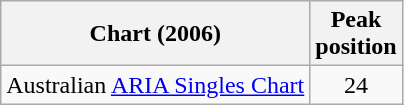<table class="wikitable">
<tr>
<th>Chart (2006)</th>
<th>Peak<br>position</th>
</tr>
<tr>
<td>Australian <a href='#'>ARIA Singles Chart</a></td>
<td align="center">24</td>
</tr>
</table>
